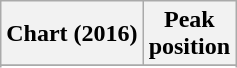<table class="wikitable sortable plainrowheaders" style="text-align:center">
<tr>
<th scope="col">Chart (2016)</th>
<th scope="col">Peak<br> position</th>
</tr>
<tr>
</tr>
<tr>
</tr>
<tr>
</tr>
</table>
